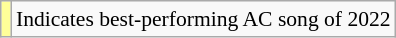<table class="wikitable" style="font-size:90%;">
<tr>
<td style="background-color:#FFFF99"></td>
<td>Indicates best-performing AC song of 2022</td>
</tr>
</table>
